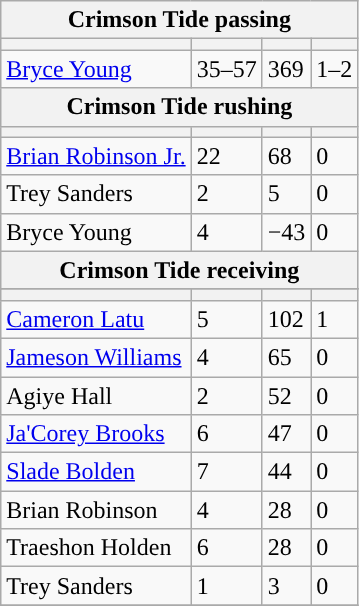<table class="wikitable plainrowheaders">
<tr>
<th colspan="6">Crimson Tide passing</th>
</tr>
<tr>
<th scope="col"></th>
<th scope="col"></th>
<th scope="col"></th>
<th scope="col"></th>
</tr>
<tr>
<td><a href='#'>Bryce Young</a></td>
<td>35–57</td>
<td>369</td>
<td>1–2</td>
</tr>
<tr>
<th colspan="6">Crimson Tide rushing</th>
</tr>
<tr>
<th scope="col"></th>
<th scope="col"></th>
<th scope="col"></th>
<th scope="col"></th>
</tr>
<tr>
<td><a href='#'>Brian Robinson Jr.</a></td>
<td>22</td>
<td>68</td>
<td>0</td>
</tr>
<tr>
<td>Trey Sanders</td>
<td>2</td>
<td>5</td>
<td>0</td>
</tr>
<tr>
<td>Bryce Young</td>
<td>4</td>
<td>−43</td>
<td>0</td>
</tr>
<tr>
<th colspan="6">Crimson Tide receiving</th>
</tr>
<tr>
</tr>
<tr>
<th scope="col"></th>
<th scope="col"></th>
<th scope="col"></th>
<th scope="col"></th>
</tr>
<tr>
<td><a href='#'>Cameron Latu</a></td>
<td>5</td>
<td>102</td>
<td>1</td>
</tr>
<tr>
<td><a href='#'>Jameson Williams</a></td>
<td>4</td>
<td>65</td>
<td>0</td>
</tr>
<tr>
<td>Agiye Hall</td>
<td>2</td>
<td>52</td>
<td>0</td>
</tr>
<tr>
<td><a href='#'>Ja'Corey Brooks</a></td>
<td>6</td>
<td>47</td>
<td>0</td>
</tr>
<tr>
<td><a href='#'>Slade Bolden</a></td>
<td>7</td>
<td>44</td>
<td>0</td>
</tr>
<tr>
<td>Brian Robinson</td>
<td>4</td>
<td>28</td>
<td>0</td>
</tr>
<tr>
<td>Traeshon Holden</td>
<td>6</td>
<td>28</td>
<td>0</td>
</tr>
<tr>
<td>Trey Sanders</td>
<td>1</td>
<td>3</td>
<td>0</td>
</tr>
<tr>
</tr>
</table>
